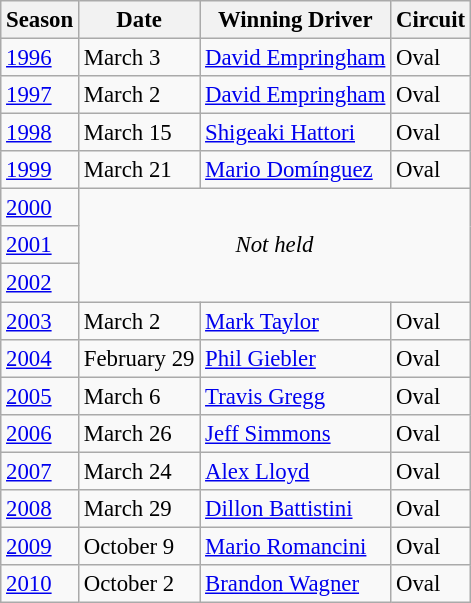<table class="wikitable" style="font-size: 95%;">
<tr>
<th>Season</th>
<th>Date</th>
<th>Winning Driver</th>
<th>Circuit</th>
</tr>
<tr>
<td><a href='#'>1996</a></td>
<td>March 3</td>
<td> <a href='#'>David Empringham</a></td>
<td>Oval</td>
</tr>
<tr>
<td><a href='#'>1997</a></td>
<td>March 2</td>
<td> <a href='#'>David Empringham</a></td>
<td>Oval</td>
</tr>
<tr>
<td><a href='#'>1998</a></td>
<td>March 15</td>
<td> <a href='#'>Shigeaki Hattori</a></td>
<td>Oval</td>
</tr>
<tr>
<td><a href='#'>1999</a></td>
<td>March 21</td>
<td> <a href='#'>Mario Domínguez</a></td>
<td>Oval</td>
</tr>
<tr>
<td><a href='#'>2000</a></td>
<td colspan=4 rowspan=3 align=center><em>Not held</em></td>
</tr>
<tr>
<td><a href='#'>2001</a></td>
</tr>
<tr>
<td><a href='#'>2002</a></td>
</tr>
<tr>
<td><a href='#'>2003</a></td>
<td>March 2</td>
<td> <a href='#'>Mark Taylor</a></td>
<td>Oval</td>
</tr>
<tr>
<td><a href='#'>2004</a></td>
<td>February 29</td>
<td> <a href='#'>Phil Giebler</a></td>
<td>Oval</td>
</tr>
<tr>
<td><a href='#'>2005</a></td>
<td>March 6</td>
<td> <a href='#'>Travis Gregg</a></td>
<td>Oval</td>
</tr>
<tr>
<td><a href='#'>2006</a></td>
<td>March 26</td>
<td> <a href='#'>Jeff Simmons</a></td>
<td>Oval</td>
</tr>
<tr>
<td><a href='#'>2007</a></td>
<td>March 24</td>
<td> <a href='#'>Alex Lloyd</a></td>
<td>Oval</td>
</tr>
<tr>
<td><a href='#'>2008</a></td>
<td>March 29</td>
<td> <a href='#'>Dillon Battistini</a></td>
<td>Oval</td>
</tr>
<tr>
<td><a href='#'>2009</a></td>
<td>October 9</td>
<td> <a href='#'>Mario Romancini</a></td>
<td>Oval</td>
</tr>
<tr>
<td><a href='#'>2010</a></td>
<td>October 2</td>
<td> <a href='#'>Brandon Wagner</a></td>
<td>Oval</td>
</tr>
</table>
